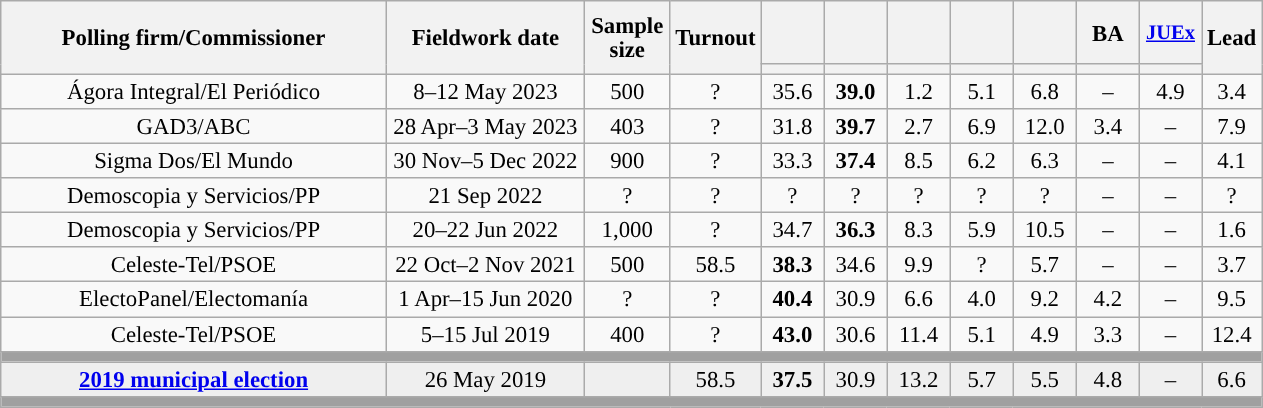<table class="wikitable collapsible collapsed" style="text-align:center; font-size:95%; line-height:16px;">
<tr style="height:42px;">
<th style="width:250px;" rowspan="2">Polling firm/Commissioner</th>
<th style="width:125px;" rowspan="2">Fieldwork date</th>
<th style="width:50px;" rowspan="2">Sample size</th>
<th style="width:45px;" rowspan="2">Turnout</th>
<th style="width:35px;"></th>
<th style="width:35px;"></th>
<th style="width:35px;"></th>
<th style="width:35px;"></th>
<th style="width:35px;"></th>
<th style="width:35px;">BA</th>
<th style="width:35px; font-size:90%;"><a href='#'>JUEx</a></th>
<th style="width:30px;" rowspan="2">Lead</th>
</tr>
<tr>
<th style="color:inherit;background:"></th>
<th style="color:inherit;background:"></th>
<th style="color:inherit;background:"></th>
<th style="color:inherit;background:"></th>
<th style="color:inherit;background:"></th>
<th style="color:inherit;background:"></th>
<th style="color:inherit;background:"></th>
</tr>
<tr>
<td>Ágora Integral/El Periódico</td>
<td>8–12 May 2023</td>
<td>500</td>
<td>?</td>
<td>35.6<br></td>
<td><strong>39.0</strong><br></td>
<td>1.2<br></td>
<td>5.1<br></td>
<td>6.8<br></td>
<td>–</td>
<td>4.9<br></td>
<td style="background:">3.4</td>
</tr>
<tr>
<td>GAD3/ABC</td>
<td>28 Apr–3 May 2023</td>
<td>403</td>
<td>?</td>
<td>31.8<br></td>
<td><strong>39.7</strong><br></td>
<td>2.7<br></td>
<td>6.9<br></td>
<td>12.0<br></td>
<td>3.4<br></td>
<td>–</td>
<td style="background:">7.9</td>
</tr>
<tr>
<td>Sigma Dos/El Mundo</td>
<td>30 Nov–5 Dec 2022</td>
<td>900</td>
<td>?</td>
<td>33.3<br></td>
<td><strong>37.4</strong><br></td>
<td>8.5<br></td>
<td>6.2<br></td>
<td>6.3<br></td>
<td>–</td>
<td>–</td>
<td style="background:">4.1</td>
</tr>
<tr>
<td>Demoscopia y Servicios/PP</td>
<td>21 Sep 2022</td>
<td>?</td>
<td>?</td>
<td>?<br></td>
<td>?<br></td>
<td>?<br></td>
<td>?<br></td>
<td>?<br></td>
<td>–</td>
<td>–</td>
<td style="background:">?</td>
</tr>
<tr>
<td>Demoscopia y Servicios/PP</td>
<td>20–22 Jun 2022</td>
<td>1,000</td>
<td>?</td>
<td>34.7<br></td>
<td><strong>36.3</strong><br></td>
<td>8.3<br></td>
<td>5.9<br></td>
<td>10.5<br></td>
<td>–</td>
<td>–</td>
<td style="background:">1.6</td>
</tr>
<tr>
<td>Celeste-Tel/PSOE</td>
<td>22 Oct–2 Nov 2021</td>
<td>500</td>
<td>58.5</td>
<td><strong>38.3</strong><br></td>
<td>34.6<br></td>
<td>9.9<br></td>
<td>?<br></td>
<td>5.7<br></td>
<td>–</td>
<td>–</td>
<td style="background:">3.7</td>
</tr>
<tr>
<td>ElectoPanel/Electomanía</td>
<td>1 Apr–15 Jun 2020</td>
<td>?</td>
<td>?</td>
<td><strong>40.4</strong><br></td>
<td>30.9<br></td>
<td>6.6<br></td>
<td>4.0<br></td>
<td>9.2<br></td>
<td>4.2<br></td>
<td>–</td>
<td style="background:">9.5</td>
</tr>
<tr>
<td>Celeste-Tel/PSOE</td>
<td>5–15 Jul 2019</td>
<td>400</td>
<td>?</td>
<td><strong>43.0</strong><br></td>
<td>30.6<br></td>
<td>11.4<br></td>
<td>5.1<br></td>
<td>4.9<br></td>
<td>3.3<br></td>
<td>–</td>
<td style="background:">12.4</td>
</tr>
<tr>
<td colspan="12" style="background:#A0A0A0"></td>
</tr>
<tr style="background:#EFEFEF;">
<td><strong><a href='#'>2019 municipal election</a></strong></td>
<td>26 May 2019</td>
<td></td>
<td>58.5</td>
<td><strong>37.5</strong><br></td>
<td>30.9<br></td>
<td>13.2<br></td>
<td>5.7<br></td>
<td>5.5<br></td>
<td>4.8<br></td>
<td>–</td>
<td style="background:">6.6</td>
</tr>
<tr>
<td colspan="12" style="background:#A0A0A0"></td>
</tr>
</table>
